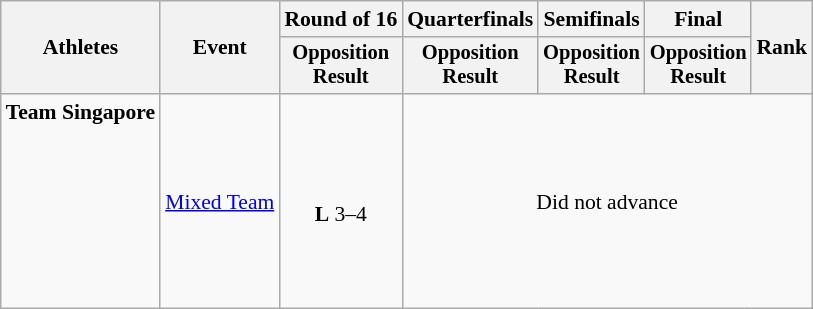<table class="wikitable" style="font-size:90%">
<tr>
<th rowspan="2">Athletes</th>
<th rowspan="2">Event</th>
<th>Round of 16</th>
<th>Quarterfinals</th>
<th>Semifinals</th>
<th>Final</th>
<th rowspan=2>Rank</th>
</tr>
<tr style="font-size:95%">
<th>Opposition<br>Result</th>
<th>Opposition<br>Result</th>
<th>Opposition<br>Result</th>
<th>Opposition<br>Result</th>
</tr>
<tr align=center>
<td align=left><strong>Team Singapore</strong><br><br> <br><br><br><br><br><br></td>
<td align=left><a href='#'>Mixed Team</a></td>
<td><br><strong>L</strong> 3–4</td>
<td colspan=4>Did not advance</td>
</tr>
</table>
